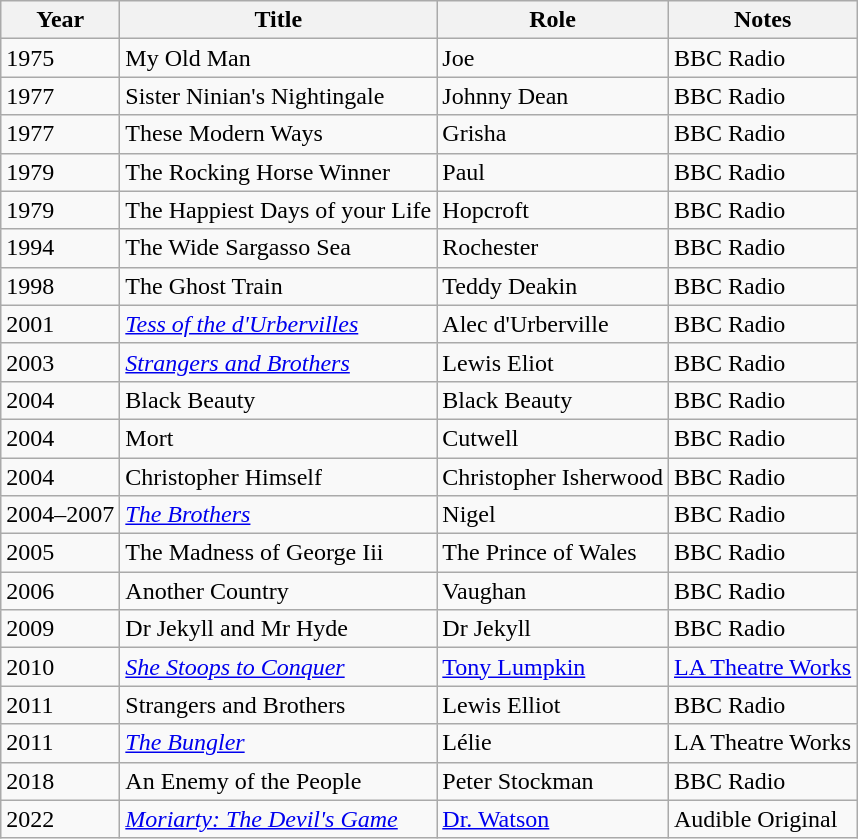<table class="wikitable sortable">
<tr>
<th>Year</th>
<th>Title</th>
<th>Role</th>
<th>Notes</th>
</tr>
<tr>
<td>1975</td>
<td>My Old Man</td>
<td>Joe</td>
<td>BBC Radio</td>
</tr>
<tr>
<td>1977</td>
<td>Sister Ninian's Nightingale</td>
<td>Johnny Dean</td>
<td>BBC Radio</td>
</tr>
<tr>
<td>1977</td>
<td>These Modern Ways</td>
<td>Grisha</td>
<td>BBC Radio</td>
</tr>
<tr>
<td>1979</td>
<td>The Rocking Horse Winner</td>
<td>Paul</td>
<td>BBC Radio</td>
</tr>
<tr>
<td>1979</td>
<td>The Happiest Days of your Life</td>
<td>Hopcroft</td>
<td>BBC Radio</td>
</tr>
<tr>
<td>1994</td>
<td>The Wide Sargasso Sea</td>
<td>Rochester</td>
<td>BBC Radio</td>
</tr>
<tr>
<td>1998</td>
<td>The Ghost Train</td>
<td>Teddy Deakin</td>
<td>BBC Radio</td>
</tr>
<tr>
<td>2001</td>
<td><em><a href='#'>Tess of the d'Urbervilles</a></em></td>
<td>Alec d'Urberville</td>
<td>BBC Radio</td>
</tr>
<tr>
<td>2003</td>
<td><em><a href='#'>Strangers and Brothers</a></em></td>
<td>Lewis Eliot</td>
<td>BBC Radio</td>
</tr>
<tr>
<td>2004</td>
<td>Black Beauty</td>
<td>Black Beauty</td>
<td>BBC Radio</td>
</tr>
<tr>
<td>2004</td>
<td>Mort</td>
<td>Cutwell</td>
<td>BBC Radio</td>
</tr>
<tr>
<td>2004</td>
<td>Christopher Himself</td>
<td>Christopher Isherwood</td>
<td>BBC Radio</td>
</tr>
<tr>
<td>2004–2007</td>
<td><em><a href='#'>The Brothers</a></em></td>
<td>Nigel</td>
<td>BBC Radio</td>
</tr>
<tr>
<td>2005</td>
<td>The Madness of George Iii</td>
<td>The Prince of Wales</td>
<td>BBC Radio</td>
</tr>
<tr>
<td>2006</td>
<td>Another Country</td>
<td>Vaughan</td>
<td>BBC Radio</td>
</tr>
<tr>
<td>2009</td>
<td>Dr Jekyll and Mr Hyde</td>
<td>Dr Jekyll</td>
<td>BBC Radio</td>
</tr>
<tr>
<td>2010</td>
<td><em><a href='#'>She Stoops to Conquer</a></em></td>
<td><a href='#'>Tony Lumpkin</a></td>
<td><a href='#'>LA Theatre Works</a></td>
</tr>
<tr>
<td>2011</td>
<td>Strangers and Brothers</td>
<td>Lewis Elliot</td>
<td>BBC Radio</td>
</tr>
<tr>
<td>2011</td>
<td><em><a href='#'>The Bungler</a></em></td>
<td>Lélie</td>
<td>LA Theatre Works</td>
</tr>
<tr>
<td>2018</td>
<td>An Enemy of the People</td>
<td>Peter Stockman</td>
<td>BBC Radio</td>
</tr>
<tr>
<td>2022</td>
<td><em><a href='#'>Moriarty: The Devil's Game</a></em></td>
<td><a href='#'>Dr. Watson</a></td>
<td>Audible Original</td>
</tr>
</table>
